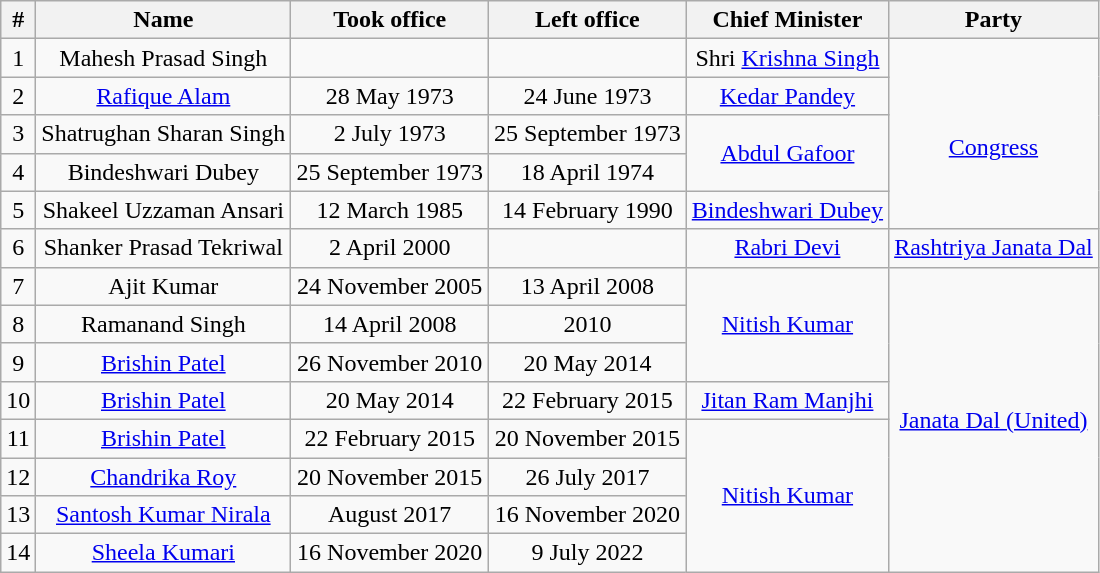<table class="wikitable sortable">
<tr>
<th>#</th>
<th>Name</th>
<th>Took office</th>
<th>Left office</th>
<th>Chief Minister</th>
<th>Party</th>
</tr>
<tr align="center">
<td>1</td>
<td>Mahesh Prasad Singh</td>
<td></td>
<td></td>
<td>Shri <a href='#'>Krishna Singh</a></td>
<td rowspan="5"><br><a href='#'>Congress</a></td>
</tr>
<tr align="center">
<td>2</td>
<td><a href='#'>Rafique Alam</a></td>
<td>28 May 1973</td>
<td>24 June 1973</td>
<td><a href='#'>Kedar Pandey</a></td>
</tr>
<tr align="center">
<td>3</td>
<td>Shatrughan Sharan Singh</td>
<td>2 July 1973</td>
<td>25 September 1973</td>
<td rowspan="2"><a href='#'>Abdul Gafoor</a></td>
</tr>
<tr align="center">
<td>4</td>
<td>Bindeshwari Dubey</td>
<td>25 September 1973</td>
<td>18 April 1974</td>
</tr>
<tr align="center">
<td>5</td>
<td>Shakeel Uzzaman Ansari</td>
<td>12 March 1985</td>
<td>14 February 1990</td>
<td><a href='#'>Bindeshwari Dubey</a></td>
</tr>
<tr align="center">
<td>6</td>
<td>Shanker Prasad Tekriwal</td>
<td>2 April 2000</td>
<td></td>
<td><a href='#'>Rabri Devi</a></td>
<td><a href='#'>Rashtriya Janata Dal</a></td>
</tr>
<tr align="center">
<td>7</td>
<td>Ajit Kumar</td>
<td>24 November 2005</td>
<td>13 April 2008</td>
<td rowspan="3"><a href='#'>Nitish Kumar</a></td>
<td rowspan="8"><a href='#'>Janata Dal (United)</a></td>
</tr>
<tr align="center">
<td>8</td>
<td>Ramanand Singh</td>
<td>14 April 2008</td>
<td>2010</td>
</tr>
<tr align="center">
<td>9</td>
<td><a href='#'>Brishin Patel</a></td>
<td>26 November 2010</td>
<td>20 May 2014</td>
</tr>
<tr align="center">
<td>10</td>
<td><a href='#'>Brishin Patel</a></td>
<td>20 May 2014</td>
<td>22 February 2015</td>
<td><a href='#'>Jitan Ram Manjhi</a></td>
</tr>
<tr align="center">
<td>11</td>
<td><a href='#'>Brishin Patel</a></td>
<td>22 February 2015</td>
<td>20 November 2015</td>
<td rowspan="4"><a href='#'>Nitish Kumar</a></td>
</tr>
<tr align="center">
<td>12</td>
<td><a href='#'>Chandrika Roy</a></td>
<td>20 November 2015</td>
<td>26 July 2017</td>
</tr>
<tr align="center">
<td>13</td>
<td><a href='#'>Santosh Kumar Nirala</a></td>
<td>August 2017</td>
<td>16 November 2020</td>
</tr>
<tr align="center">
<td>14</td>
<td><a href='#'>Sheela Kumari</a></td>
<td>16 November 2020</td>
<td>9 July 2022</td>
</tr>
</table>
